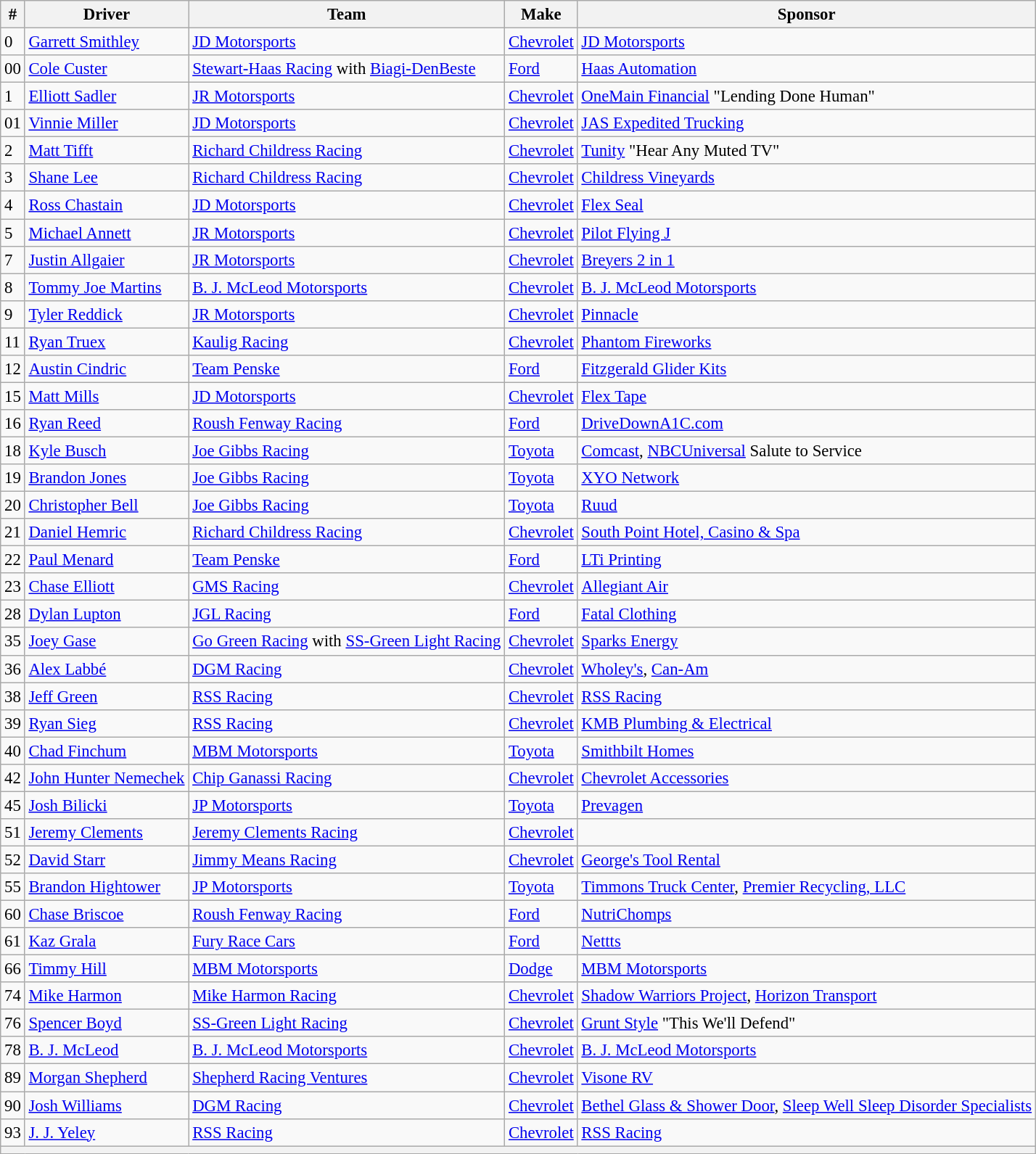<table class="wikitable" style="font-size:95%">
<tr>
<th>#</th>
<th>Driver</th>
<th>Team</th>
<th>Make</th>
<th>Sponsor</th>
</tr>
<tr>
<td>0</td>
<td><a href='#'>Garrett Smithley</a></td>
<td><a href='#'>JD Motorsports</a></td>
<td><a href='#'>Chevrolet</a></td>
<td><a href='#'>JD Motorsports</a></td>
</tr>
<tr>
<td>00</td>
<td><a href='#'>Cole Custer</a></td>
<td><a href='#'>Stewart-Haas Racing</a> with <a href='#'>Biagi-DenBeste</a></td>
<td><a href='#'>Ford</a></td>
<td><a href='#'>Haas Automation</a></td>
</tr>
<tr>
<td>1</td>
<td><a href='#'>Elliott Sadler</a></td>
<td><a href='#'>JR Motorsports</a></td>
<td><a href='#'>Chevrolet</a></td>
<td><a href='#'>OneMain Financial</a> "Lending Done Human"</td>
</tr>
<tr>
<td>01</td>
<td><a href='#'>Vinnie Miller</a></td>
<td><a href='#'>JD Motorsports</a></td>
<td><a href='#'>Chevrolet</a></td>
<td><a href='#'>JAS Expedited Trucking</a></td>
</tr>
<tr>
<td>2</td>
<td><a href='#'>Matt Tifft</a></td>
<td><a href='#'>Richard Childress Racing</a></td>
<td><a href='#'>Chevrolet</a></td>
<td><a href='#'>Tunity</a> "Hear Any Muted TV"</td>
</tr>
<tr>
<td>3</td>
<td><a href='#'>Shane Lee</a></td>
<td><a href='#'>Richard Childress Racing</a></td>
<td><a href='#'>Chevrolet</a></td>
<td><a href='#'>Childress Vineyards</a></td>
</tr>
<tr>
<td>4</td>
<td><a href='#'>Ross Chastain</a></td>
<td><a href='#'>JD Motorsports</a></td>
<td><a href='#'>Chevrolet</a></td>
<td><a href='#'>Flex Seal</a></td>
</tr>
<tr>
<td>5</td>
<td><a href='#'>Michael Annett</a></td>
<td><a href='#'>JR Motorsports</a></td>
<td><a href='#'>Chevrolet</a></td>
<td><a href='#'>Pilot Flying J</a></td>
</tr>
<tr>
<td>7</td>
<td><a href='#'>Justin Allgaier</a></td>
<td><a href='#'>JR Motorsports</a></td>
<td><a href='#'>Chevrolet</a></td>
<td><a href='#'>Breyers 2 in 1</a></td>
</tr>
<tr>
<td>8</td>
<td><a href='#'>Tommy Joe Martins</a></td>
<td><a href='#'>B. J. McLeod Motorsports</a></td>
<td><a href='#'>Chevrolet</a></td>
<td><a href='#'>B. J. McLeod Motorsports</a></td>
</tr>
<tr>
<td>9</td>
<td><a href='#'>Tyler Reddick</a></td>
<td><a href='#'>JR Motorsports</a></td>
<td><a href='#'>Chevrolet</a></td>
<td><a href='#'>Pinnacle</a></td>
</tr>
<tr>
<td>11</td>
<td><a href='#'>Ryan Truex</a></td>
<td><a href='#'>Kaulig Racing</a></td>
<td><a href='#'>Chevrolet</a></td>
<td><a href='#'>Phantom Fireworks</a></td>
</tr>
<tr>
<td>12</td>
<td><a href='#'>Austin Cindric</a></td>
<td><a href='#'>Team Penske</a></td>
<td><a href='#'>Ford</a></td>
<td><a href='#'>Fitzgerald Glider Kits</a></td>
</tr>
<tr>
<td>15</td>
<td><a href='#'>Matt Mills</a></td>
<td><a href='#'>JD Motorsports</a></td>
<td><a href='#'>Chevrolet</a></td>
<td><a href='#'>Flex Tape</a></td>
</tr>
<tr>
<td>16</td>
<td><a href='#'>Ryan Reed</a></td>
<td><a href='#'>Roush Fenway Racing</a></td>
<td><a href='#'>Ford</a></td>
<td><a href='#'>DriveDownA1C.com</a></td>
</tr>
<tr>
<td>18</td>
<td><a href='#'>Kyle Busch</a></td>
<td><a href='#'>Joe Gibbs Racing</a></td>
<td><a href='#'>Toyota</a></td>
<td><a href='#'>Comcast</a>, <a href='#'>NBCUniversal</a> Salute to Service</td>
</tr>
<tr>
<td>19</td>
<td><a href='#'>Brandon Jones</a></td>
<td><a href='#'>Joe Gibbs Racing</a></td>
<td><a href='#'>Toyota</a></td>
<td><a href='#'>XYO Network</a></td>
</tr>
<tr>
<td>20</td>
<td><a href='#'>Christopher Bell</a></td>
<td><a href='#'>Joe Gibbs Racing</a></td>
<td><a href='#'>Toyota</a></td>
<td><a href='#'>Ruud</a></td>
</tr>
<tr>
<td>21</td>
<td><a href='#'>Daniel Hemric</a></td>
<td><a href='#'>Richard Childress Racing</a></td>
<td><a href='#'>Chevrolet</a></td>
<td><a href='#'>South Point Hotel, Casino & Spa</a></td>
</tr>
<tr>
<td>22</td>
<td><a href='#'>Paul Menard</a></td>
<td><a href='#'>Team Penske</a></td>
<td><a href='#'>Ford</a></td>
<td><a href='#'>LTi Printing</a></td>
</tr>
<tr>
<td>23</td>
<td><a href='#'>Chase Elliott</a></td>
<td><a href='#'>GMS Racing</a></td>
<td><a href='#'>Chevrolet</a></td>
<td><a href='#'>Allegiant Air</a></td>
</tr>
<tr>
<td>28</td>
<td><a href='#'>Dylan Lupton</a></td>
<td><a href='#'>JGL Racing</a></td>
<td><a href='#'>Ford</a></td>
<td><a href='#'>Fatal Clothing</a></td>
</tr>
<tr>
<td>35</td>
<td><a href='#'>Joey Gase</a></td>
<td><a href='#'>Go Green Racing</a> with <a href='#'>SS-Green Light Racing</a></td>
<td><a href='#'>Chevrolet</a></td>
<td><a href='#'>Sparks Energy</a></td>
</tr>
<tr>
<td>36</td>
<td><a href='#'>Alex Labbé</a></td>
<td><a href='#'>DGM Racing</a></td>
<td><a href='#'>Chevrolet</a></td>
<td><a href='#'>Wholey's</a>, <a href='#'>Can-Am</a></td>
</tr>
<tr>
<td>38</td>
<td><a href='#'>Jeff Green</a></td>
<td><a href='#'>RSS Racing</a></td>
<td><a href='#'>Chevrolet</a></td>
<td><a href='#'>RSS Racing</a></td>
</tr>
<tr>
<td>39</td>
<td><a href='#'>Ryan Sieg</a></td>
<td><a href='#'>RSS Racing</a></td>
<td><a href='#'>Chevrolet</a></td>
<td><a href='#'>KMB Plumbing & Electrical</a></td>
</tr>
<tr>
<td>40</td>
<td><a href='#'>Chad Finchum</a></td>
<td><a href='#'>MBM Motorsports</a></td>
<td><a href='#'>Toyota</a></td>
<td><a href='#'>Smithbilt Homes</a></td>
</tr>
<tr>
<td>42</td>
<td><a href='#'>John Hunter Nemechek</a></td>
<td><a href='#'>Chip Ganassi Racing</a></td>
<td><a href='#'>Chevrolet</a></td>
<td><a href='#'>Chevrolet Accessories</a></td>
</tr>
<tr>
<td>45</td>
<td><a href='#'>Josh Bilicki</a></td>
<td><a href='#'>JP Motorsports</a></td>
<td><a href='#'>Toyota</a></td>
<td><a href='#'>Prevagen</a></td>
</tr>
<tr>
<td>51</td>
<td><a href='#'>Jeremy Clements</a></td>
<td><a href='#'>Jeremy Clements Racing</a></td>
<td><a href='#'>Chevrolet</a></td>
<td></td>
</tr>
<tr>
<td>52</td>
<td><a href='#'>David Starr</a></td>
<td><a href='#'>Jimmy Means Racing</a></td>
<td><a href='#'>Chevrolet</a></td>
<td><a href='#'>George's Tool Rental</a></td>
</tr>
<tr>
<td>55</td>
<td><a href='#'>Brandon Hightower</a></td>
<td><a href='#'>JP Motorsports</a></td>
<td><a href='#'>Toyota</a></td>
<td><a href='#'>Timmons Truck Center</a>, <a href='#'>Premier Recycling, LLC</a></td>
</tr>
<tr>
<td>60</td>
<td><a href='#'>Chase Briscoe</a></td>
<td><a href='#'>Roush Fenway Racing</a></td>
<td><a href='#'>Ford</a></td>
<td><a href='#'>NutriChomps</a></td>
</tr>
<tr>
<td>61</td>
<td><a href='#'>Kaz Grala</a></td>
<td><a href='#'>Fury Race Cars</a></td>
<td><a href='#'>Ford</a></td>
<td><a href='#'>Nettts</a></td>
</tr>
<tr>
<td>66</td>
<td><a href='#'>Timmy Hill</a></td>
<td><a href='#'>MBM Motorsports</a></td>
<td><a href='#'>Dodge</a></td>
<td><a href='#'>MBM Motorsports</a></td>
</tr>
<tr>
<td>74</td>
<td><a href='#'>Mike Harmon</a></td>
<td><a href='#'>Mike Harmon Racing</a></td>
<td><a href='#'>Chevrolet</a></td>
<td><a href='#'>Shadow Warriors Project</a>, <a href='#'>Horizon Transport</a></td>
</tr>
<tr>
<td>76</td>
<td><a href='#'>Spencer Boyd</a></td>
<td><a href='#'>SS-Green Light Racing</a></td>
<td><a href='#'>Chevrolet</a></td>
<td><a href='#'>Grunt Style</a> "This We'll Defend"</td>
</tr>
<tr>
<td>78</td>
<td><a href='#'>B. J. McLeod</a></td>
<td><a href='#'>B. J. McLeod Motorsports</a></td>
<td><a href='#'>Chevrolet</a></td>
<td><a href='#'>B. J. McLeod Motorsports</a></td>
</tr>
<tr>
<td>89</td>
<td><a href='#'>Morgan Shepherd</a></td>
<td><a href='#'>Shepherd Racing Ventures</a></td>
<td><a href='#'>Chevrolet</a></td>
<td><a href='#'>Visone RV</a></td>
</tr>
<tr>
<td>90</td>
<td><a href='#'>Josh Williams</a></td>
<td><a href='#'>DGM Racing</a></td>
<td><a href='#'>Chevrolet</a></td>
<td><a href='#'>Bethel Glass & Shower Door</a>, <a href='#'>Sleep Well Sleep Disorder Specialists</a></td>
</tr>
<tr>
<td>93</td>
<td><a href='#'>J. J. Yeley</a></td>
<td><a href='#'>RSS Racing</a></td>
<td><a href='#'>Chevrolet</a></td>
<td><a href='#'>RSS Racing</a></td>
</tr>
<tr>
<th colspan="5"></th>
</tr>
</table>
